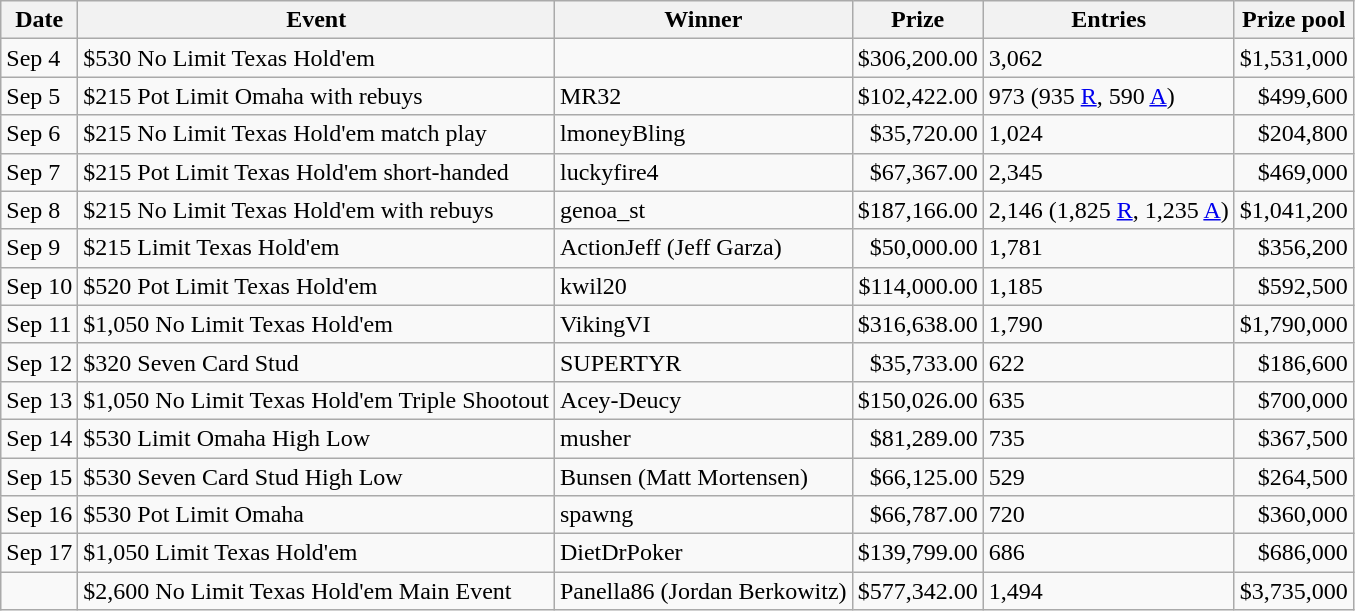<table class="wikitable">
<tr>
<th>Date</th>
<th>Event</th>
<th>Winner</th>
<th>Prize</th>
<th>Entries</th>
<th>Prize pool</th>
</tr>
<tr>
<td>Sep 4</td>
<td>$530 No Limit Texas Hold'em</td>
<td><br></td>
<td style="text-align:right">$306,200.00</td>
<td>3,062</td>
<td style="text-align:right">$1,531,000</td>
</tr>
<tr>
<td>Sep 5</td>
<td>$215 Pot Limit Omaha with rebuys</td>
<td> MR32</td>
<td style="text-align:right">$102,422.00</td>
<td>973 (935 <a href='#'>R</a>, 590 <a href='#'>A</a>)</td>
<td style="text-align:right">$499,600</td>
</tr>
<tr>
<td>Sep 6</td>
<td>$215 No Limit Texas Hold'em match play</td>
<td> lmoneyBling</td>
<td style="text-align:right">$35,720.00</td>
<td>1,024</td>
<td style="text-align:right">$204,800</td>
</tr>
<tr>
<td>Sep 7</td>
<td>$215 Pot Limit Texas Hold'em short-handed</td>
<td> luckyfire4</td>
<td style="text-align:right">$67,367.00</td>
<td>2,345</td>
<td style="text-align:right">$469,000</td>
</tr>
<tr>
<td>Sep 8</td>
<td>$215 No Limit Texas Hold'em with rebuys</td>
<td> genoa_st</td>
<td style="text-align:right">$187,166.00</td>
<td>2,146 (1,825 <a href='#'>R</a>, 1,235 <a href='#'>A</a>)</td>
<td style="text-align:right">$1,041,200</td>
</tr>
<tr>
<td>Sep 9</td>
<td>$215 Limit Texas Hold'em</td>
<td> ActionJeff (Jeff Garza)</td>
<td style="text-align:right">$50,000.00</td>
<td>1,781</td>
<td style="text-align:right">$356,200</td>
</tr>
<tr>
<td>Sep 10</td>
<td>$520 Pot Limit Texas Hold'em</td>
<td> kwil20</td>
<td style="text-align:right">$114,000.00</td>
<td>1,185</td>
<td style="text-align:right">$592,500</td>
</tr>
<tr>
<td>Sep 11</td>
<td>$1,050 No Limit Texas Hold'em</td>
<td> VikingVI</td>
<td style="text-align:right">$316,638.00</td>
<td>1,790</td>
<td style="text-align:right">$1,790,000</td>
</tr>
<tr>
<td>Sep 12</td>
<td>$320 Seven Card Stud</td>
<td> SUPERTYR</td>
<td style="text-align:right">$35,733.00</td>
<td>622</td>
<td style="text-align:right">$186,600</td>
</tr>
<tr>
<td>Sep 13</td>
<td>$1,050 No Limit Texas Hold'em Triple Shootout</td>
<td> Acey-Deucy</td>
<td style="text-align:right">$150,026.00</td>
<td>635</td>
<td style="text-align:right">$700,000</td>
</tr>
<tr>
<td>Sep 14</td>
<td>$530 Limit Omaha High Low</td>
<td> musher</td>
<td style="text-align:right">$81,289.00</td>
<td>735</td>
<td style="text-align:right">$367,500</td>
</tr>
<tr>
<td>Sep 15</td>
<td>$530 Seven Card Stud High Low</td>
<td> Bunsen (Matt Mortensen) </td>
<td style="text-align:right">$66,125.00</td>
<td>529</td>
<td style="text-align:right">$264,500</td>
</tr>
<tr>
<td>Sep 16</td>
<td>$530 Pot Limit Omaha</td>
<td> spawng</td>
<td style="text-align:right">$66,787.00</td>
<td>720</td>
<td style="text-align:right">$360,000</td>
</tr>
<tr>
<td>Sep 17</td>
<td>$1,050 Limit Texas Hold'em</td>
<td> DietDrPoker</td>
<td style="text-align:right">$139,799.00</td>
<td>686</td>
<td style="text-align:right">$686,000</td>
</tr>
<tr>
<td></td>
<td>$2,600 No Limit Texas Hold'em Main Event</td>
<td> Panella86 (Jordan Berkowitz)</td>
<td style="text-align:right">$577,342.00</td>
<td>1,494</td>
<td style="text-align:right">$3,735,000</td>
</tr>
</table>
